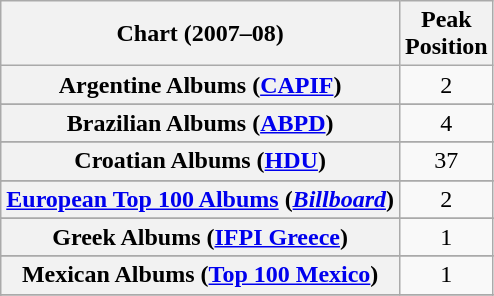<table class="wikitable sortable plainrowheaders" style="text-align:center;">
<tr>
<th scope="col">Chart (2007–08)</th>
<th scope="col">Peak<br>Position</th>
</tr>
<tr>
<th scope="row">Argentine Albums (<a href='#'>CAPIF</a>)</th>
<td>2</td>
</tr>
<tr>
</tr>
<tr>
</tr>
<tr>
<th scope="row">Brazilian Albums (<a href='#'>ABPD</a>)</th>
<td>4</td>
</tr>
<tr>
</tr>
<tr>
<th scope="row">Croatian Albums (<a href='#'>HDU</a>)</th>
<td style="text-align:center;">37</td>
</tr>
<tr>
</tr>
<tr>
</tr>
<tr>
</tr>
<tr>
<th scope="row"><a href='#'>European Top 100 Albums</a> (<em><a href='#'>Billboard</a></em>)</th>
<td>2</td>
</tr>
<tr>
</tr>
<tr>
</tr>
<tr>
</tr>
<tr>
<th scope="row">Greek Albums (<a href='#'>IFPI Greece</a>)</th>
<td>1</td>
</tr>
<tr>
</tr>
<tr>
</tr>
<tr>
</tr>
<tr>
</tr>
<tr>
<th scope="row">Mexican Albums (<a href='#'>Top 100 Mexico</a>)</th>
<td>1</td>
</tr>
<tr>
</tr>
<tr>
</tr>
<tr>
</tr>
<tr>
</tr>
<tr>
</tr>
<tr>
</tr>
<tr>
</tr>
<tr>
</tr>
<tr>
</tr>
<tr>
</tr>
<tr>
</tr>
<tr>
</tr>
</table>
